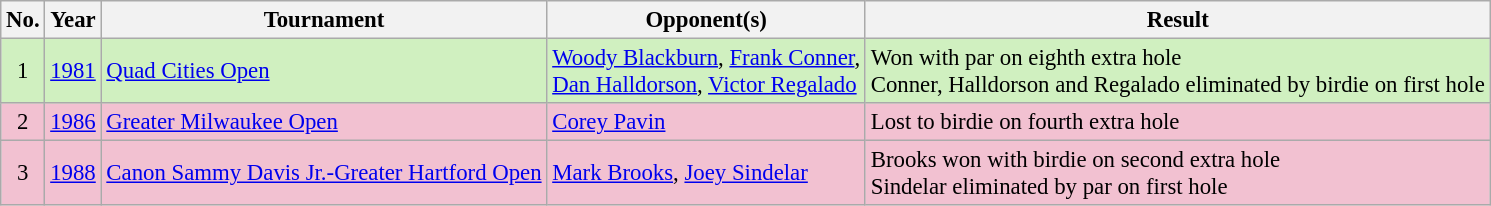<table class="wikitable" style="font-size:95%;">
<tr>
<th>No.</th>
<th>Year</th>
<th>Tournament</th>
<th>Opponent(s)</th>
<th>Result</th>
</tr>
<tr style="background:#D0F0C0;">
<td align=center>1</td>
<td><a href='#'>1981</a></td>
<td><a href='#'>Quad Cities Open</a></td>
<td> <a href='#'>Woody Blackburn</a>,  <a href='#'>Frank Conner</a>,<br> <a href='#'>Dan Halldorson</a>,  <a href='#'>Victor Regalado</a></td>
<td>Won with par on eighth extra hole<br>Conner, Halldorson and Regalado eliminated by birdie on first hole</td>
</tr>
<tr style="background:#F2C1D1;">
<td align=center>2</td>
<td><a href='#'>1986</a></td>
<td><a href='#'>Greater Milwaukee Open</a></td>
<td> <a href='#'>Corey Pavin</a></td>
<td>Lost to birdie on fourth extra hole</td>
</tr>
<tr style="background:#F2C1D1;">
<td align=center>3</td>
<td><a href='#'>1988</a></td>
<td><a href='#'>Canon Sammy Davis Jr.-Greater Hartford Open</a></td>
<td> <a href='#'>Mark Brooks</a>,  <a href='#'>Joey Sindelar</a></td>
<td>Brooks won with birdie on second extra hole<br>Sindelar eliminated by par on first hole</td>
</tr>
</table>
